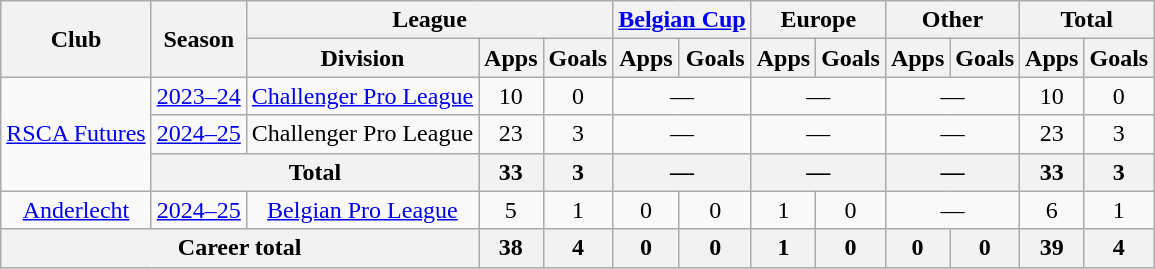<table class="wikitable" style="text-align:center">
<tr>
<th rowspan="2">Club</th>
<th rowspan="2">Season</th>
<th colspan="3">League</th>
<th colspan="2"><a href='#'>Belgian Cup</a></th>
<th colspan="2">Europe</th>
<th colspan="2">Other</th>
<th colspan="2">Total</th>
</tr>
<tr>
<th>Division</th>
<th>Apps</th>
<th>Goals</th>
<th>Apps</th>
<th>Goals</th>
<th>Apps</th>
<th>Goals</th>
<th>Apps</th>
<th>Goals</th>
<th>Apps</th>
<th>Goals</th>
</tr>
<tr>
<td rowspan="3"><a href='#'>RSCA Futures</a></td>
<td><a href='#'>2023–24</a></td>
<td><a href='#'>Challenger Pro League</a></td>
<td>10</td>
<td>0</td>
<td colspan="2">—</td>
<td colspan="2">—</td>
<td colspan="2">—</td>
<td>10</td>
<td>0</td>
</tr>
<tr>
<td><a href='#'>2024–25</a></td>
<td>Challenger Pro League</td>
<td>23</td>
<td>3</td>
<td colspan="2">—</td>
<td colspan="2">—</td>
<td colspan="2">—</td>
<td>23</td>
<td>3</td>
</tr>
<tr>
<th colspan="2">Total</th>
<th>33</th>
<th>3</th>
<th colspan="2">—</th>
<th colspan="2">—</th>
<th colspan="2">—</th>
<th>33</th>
<th>3</th>
</tr>
<tr>
<td><a href='#'>Anderlecht</a></td>
<td><a href='#'>2024–25</a></td>
<td><a href='#'>Belgian Pro League</a></td>
<td>5</td>
<td>1</td>
<td>0</td>
<td>0</td>
<td>1</td>
<td>0</td>
<td colspan="2">—</td>
<td>6</td>
<td>1</td>
</tr>
<tr>
<th colspan="3">Career total</th>
<th>38</th>
<th>4</th>
<th>0</th>
<th>0</th>
<th>1</th>
<th>0</th>
<th>0</th>
<th>0</th>
<th>39</th>
<th>4</th>
</tr>
</table>
